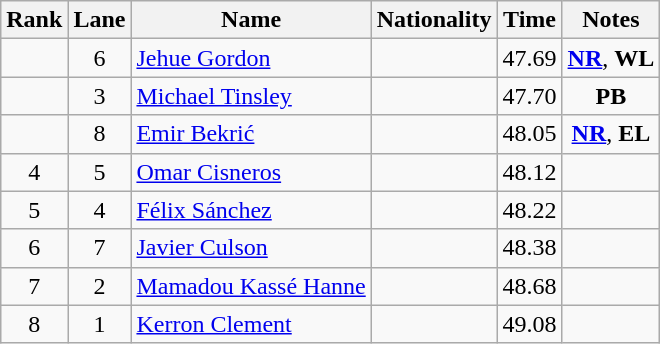<table class="wikitable sortable" style="text-align:center">
<tr>
<th>Rank</th>
<th>Lane</th>
<th>Name</th>
<th>Nationality</th>
<th>Time</th>
<th>Notes</th>
</tr>
<tr>
<td></td>
<td>6</td>
<td align=left><a href='#'>Jehue Gordon</a></td>
<td align=left></td>
<td>47.69</td>
<td><strong> <a href='#'>NR</a></strong>, <strong>WL</strong></td>
</tr>
<tr>
<td></td>
<td>3</td>
<td align=left><a href='#'>Michael Tinsley</a></td>
<td align=left></td>
<td>47.70</td>
<td><strong>PB</strong></td>
</tr>
<tr>
<td></td>
<td>8</td>
<td align=left><a href='#'>Emir Bekrić</a></td>
<td align=left></td>
<td>48.05</td>
<td><strong> <a href='#'>NR</a></strong>, <strong>ЕL</strong></td>
</tr>
<tr>
<td>4</td>
<td>5</td>
<td align=left><a href='#'>Omar Cisneros</a></td>
<td align=left></td>
<td>48.12</td>
<td></td>
</tr>
<tr>
<td>5</td>
<td>4</td>
<td align=left><a href='#'>Félix Sánchez</a></td>
<td align=left></td>
<td>48.22</td>
<td></td>
</tr>
<tr>
<td>6</td>
<td>7</td>
<td align=left><a href='#'>Javier Culson</a></td>
<td align=left></td>
<td>48.38</td>
<td></td>
</tr>
<tr>
<td>7</td>
<td>2</td>
<td align=left><a href='#'>Mamadou Kassé Hanne</a></td>
<td align=left></td>
<td>48.68</td>
<td></td>
</tr>
<tr>
<td>8</td>
<td>1</td>
<td align=left><a href='#'>Kerron Clement</a></td>
<td align=left></td>
<td>49.08</td>
<td></td>
</tr>
</table>
